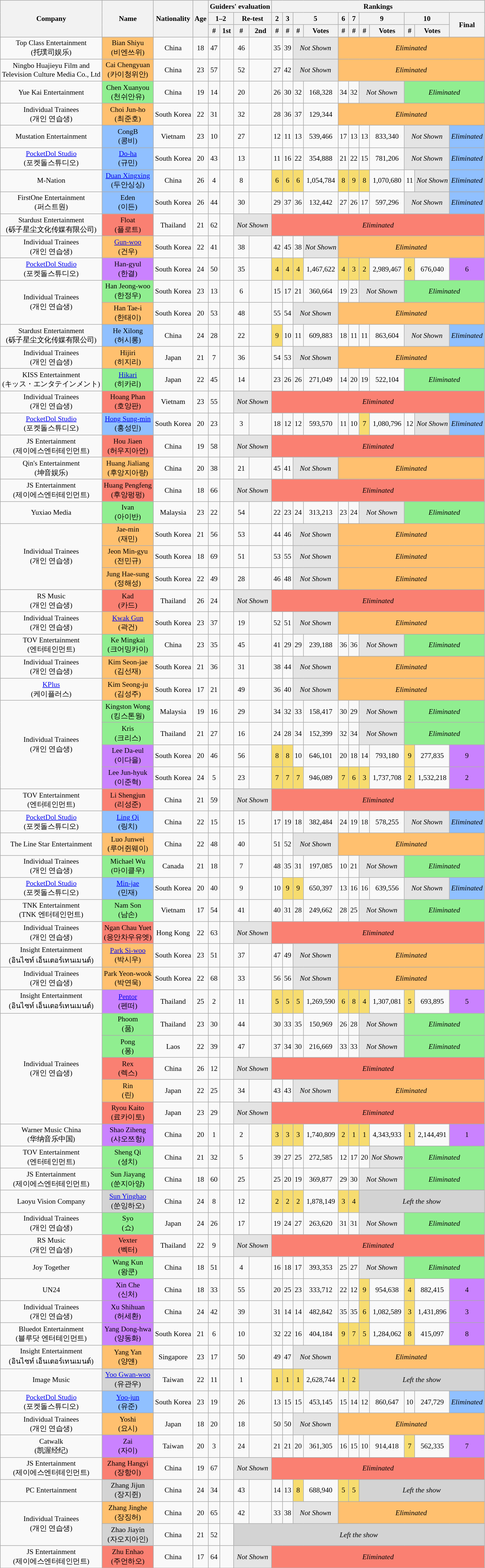<table class="wikitable sortable" style="text-align:center; font-size: small;">
<tr>
<th rowspan="3">Company</th>
<th rowspan="3">Name</th>
<th rowspan="3">Nationality</th>
<th rowspan="3">Age</th>
<th colspan="4">Guiders' evaluation</th>
<th colspan="11">Rankings</th>
</tr>
<tr>
<th colspan="2"> 1–2</th>
<th colspan="2">Re-test</th>
<th> 2</th>
<th> 3</th>
<th colspan="2"> 5</th>
<th> 6</th>
<th> 7</th>
<th colspan="2"> 9</th>
<th colspan="2"> 10</th>
<th rowspan="2">Final</th>
</tr>
<tr>
<th>#</th>
<th>1st</th>
<th>#</th>
<th>2nd</th>
<th>#</th>
<th>#</th>
<th>#</th>
<th class="unsortable">Votes</th>
<th>#</th>
<th>#</th>
<th>#</th>
<th class="unsortable">Votes</th>
<th>#</th>
<th class="unsortable">Votes</th>
</tr>
<tr>
<td>Top Class Entertainment <br> (托璞司娱乐)</td>
<td style="background:#FFC06F">Bian Shiyu <br> (비엔쓰위) </td>
<td>China</td>
<td>18</td>
<td>47</td>
<td data-sort-value="C"></td>
<td>46</td>
<td data-sort-value="F"></td>
<td>35</td>
<td>39</td>
<td colspan="2" data-sort-value="39" style="background:#E4E4E4"><em>Not Shown</em></td>
<td colspan="7" data-sort-value="39" style="background:#FFC06F"><em>Eliminated</em></td>
</tr>
<tr>
<td>Ningbo Huajieyu Film and <br> Television Culture Media Co., Ltd</td>
<td style="background:#FFC06F">Cai Chengyuan <br> (카이청위안)</td>
<td>China</td>
<td>23</td>
<td>57</td>
<td data-sort-value="C"></td>
<td>52</td>
<td data-sort-value="F"></td>
<td>27</td>
<td>42</td>
<td colspan="2" data-sort-value="39" style="background:#E4E4E4"><em>Not Shown</em></td>
<td colspan="7" data-sort-value="39" style="background:#FFC06F"><em>Eliminated</em></td>
</tr>
<tr>
<td>Yue Kai Entertainment</td>
<td style="background:#90EE90">Chen Xuanyou <br> (천쉬안유)</td>
<td>China</td>
<td>19</td>
<td>14</td>
<td data-sort-value="B"></td>
<td>20</td>
<td data-sort-value="B"></td>
<td>26</td>
<td>30</td>
<td>32</td>
<td>168,328</td>
<td>34</td>
<td>32</td>
<td colspan="2" data-sort-value="21" style="background:#E4E4E4"><em>Not Shown</em></td>
<td colspan="3" data-sort-value="21" style="background:#90EE90"><em>Eliminated</em></td>
</tr>
<tr>
<td>Individual Trainees <br> (개인 연습생)</td>
<td style="background:#FFC06F">Choi Jun-ho <br> (최준호) </td>
<td>South Korea</td>
<td>22</td>
<td>31</td>
<td data-sort-value="C"></td>
<td>32</td>
<td data-sort-value="C"></td>
<td>28</td>
<td>36</td>
<td>37</td>
<td>129,344</td>
<td colspan="7" data-sort-value="37" style="background:#FFC06F"><em>Eliminated</em></td>
</tr>
<tr>
<td>Mustation Entertainment</td>
<td style="background:#90C0FF">CongB <br> (콩비) </td>
<td>Vietnam</td>
<td>23</td>
<td>10</td>
<td data-sort-value="B"></td>
<td>27</td>
<td data-sort-value="C"></td>
<td>12</td>
<td>11</td>
<td>13</td>
<td>539,466</td>
<td>17</td>
<td>13</td>
<td>13</td>
<td>833,340</td>
<td colspan="2" data-sort-value="13" style="background:#E4E4E4"><em>Not Shown</em></td>
<td data-sort-value="13" style="background:#90C0FF"><em>Eliminated</em></td>
</tr>
<tr>
<td><a href='#'>PocketDol Studio</a> <br> (포켓돌스튜디오)</td>
<td style="background:#90C0FF"><a href='#'>Do-ha</a> <br> (규민)  </td>
<td>South Korea</td>
<td>20</td>
<td>43</td>
<td data-sort-value="B"></td>
<td>13</td>
<td data-sort-value="B"></td>
<td>11</td>
<td>16</td>
<td>22</td>
<td>354,888</td>
<td>21</td>
<td>22</td>
<td>15</td>
<td>781,206</td>
<td colspan="2" data-sort-value="13" style="background:#E4E4E4"><em>Not Shown</em></td>
<td data-sort-value="13" style="background:#90C0FF"><em>Eliminated</em></td>
</tr>
<tr>
<td>M-Nation</td>
<td style="background:#90C0FF"><a href='#'>Duan Xingxing</a> <br> (두안싱싱) </td>
<td>China</td>
<td>26</td>
<td>4</td>
<td data-sort-value="A"></td>
<td>8</td>
<td data-sort-value="A"></td>
<td style="background:#F7DC6F">6</td>
<td style="background:#F7DC6F">6</td>
<td style="background:#F7DC6F">6</td>
<td>1,054,784</td>
<td style="background:#F7DC6F">8</td>
<td style="background:#F7DC6F">9</td>
<td style="background:#F7DC6F">8</td>
<td>1,070,680</td>
<td>11</td>
<td data-sort-value="11" style="background:#E4E4E4"><em>Not Shown</em></td>
<td data-sort-value="11" style="background:#90C0FF"><em>Eliminated</em></td>
</tr>
<tr>
<td>FirstOne Entertainment <br> (퍼스트원)</td>
<td style="background:#90C0FF">Eden <br> (이든) </td>
<td>South Korea</td>
<td>26</td>
<td>44</td>
<td data-sort-value="C"></td>
<td>30</td>
<td data-sort-value="C"></td>
<td>29</td>
<td>37</td>
<td>36</td>
<td>132,442</td>
<td>27</td>
<td>26</td>
<td>17</td>
<td>597,296</td>
<td colspan="2" data-sort-value="13" style="background:#E4E4E4"><em>Not Shown</em></td>
<td data-sort-value="13" style="background:#90C0FF"><em>Eliminated</em></td>
</tr>
<tr>
<td>Stardust Entertainment <br> (砾子星尘文化传媒有限公司)</td>
<td style="background:salmon">Float <br> (플로트)  </td>
<td>Thailand</td>
<td>21</td>
<td>62</td>
<td data-sort-value="C"></td>
<td colspan="2" data-sort-value="57" style="background:#E4E4E4"><em>Not Shown</em></td>
<td colspan="11" data-sort-value="57" style="background:salmon"><em>Eliminated</em></td>
</tr>
<tr>
<td>Individual Trainees <br> (개인 연습생)</td>
<td style="background:#FFC06F"><a href='#'>Gun-woo</a> <br> (건우) </td>
<td>South Korea</td>
<td>22</td>
<td>41</td>
<td data-sort-value="C"></td>
<td>38</td>
<td data-sort-value="C"></td>
<td>42</td>
<td>45</td>
<td>38</td>
<td style="background:#E4E4E4"><em>Not Shown</em></td>
<td colspan="7" data-sort-value="38" style="background:#FFC06F"><em>Eliminated</em></td>
</tr>
<tr>
<td><a href='#'>PocketDol Studio</a> <br> (포켓돌스튜디오)</td>
<td style="background:#CA82FF">Han-gyul <br> (한결)     </td>
<td>South Korea</td>
<td>24</td>
<td>50</td>
<td data-sort-value="B"></td>
<td>35</td>
<td data-sort-value="C"></td>
<td style="background:#F7DC6F">4</td>
<td style="background:#F7DC6F">4</td>
<td style="background:#F7DC6F">4</td>
<td>1,467,622</td>
<td style="background:#F7DC6F">4</td>
<td style="background:#F7DC6F">3</td>
<td style="background:#F7DC6F">2</td>
<td>2,989,467</td>
<td style="background:#F7DC6F">6</td>
<td>676,040</td>
<td style="background:#CA82FF">6</td>
</tr>
<tr>
<td rowspan="2">Individual Trainees <br> (개인 연습생)</td>
<td style="background:#90EE90">Han Jeong-woo <br> (한정우) </td>
<td>South Korea</td>
<td>23</td>
<td>13</td>
<td data-sort-value="B"></td>
<td>6</td>
<td data-sort-value="A"></td>
<td>15</td>
<td>17</td>
<td>21</td>
<td>360,664</td>
<td>19</td>
<td>23</td>
<td colspan="2" data-sort-value="21" style="background:#E4E4E4"><em>Not Shown</em></td>
<td colspan="3" data-sort-value="21" style="background:#90EE90"><em>Eliminated</em></td>
</tr>
<tr>
<td style="background:#FFC06F">Han Tae-i <br> (한태이)</td>
<td>South Korea</td>
<td>20</td>
<td>53</td>
<td data-sort-value="C"></td>
<td>48</td>
<td data-sort-value="F"></td>
<td>55</td>
<td>54</td>
<td colspan="2" data-sort-value="39" style="background:#E4E4E4"><em>Not Shown</em></td>
<td colspan="7" data-sort-value="39" style="background:#FFC06F"><em>Eliminated</em></td>
</tr>
<tr>
<td>Stardust Entertainment <br> (砾子星尘文化传媒有限公司)</td>
<td style="background:#90C0FF">He Xilong <br> (허시롱) </td>
<td>China</td>
<td>24</td>
<td>28</td>
<td data-sort-value="B"></td>
<td>22</td>
<td data-sort-value="B"></td>
<td style="background:#F7DC6F">9</td>
<td>10</td>
<td>11</td>
<td>609,883</td>
<td>18</td>
<td>11</td>
<td>11</td>
<td>863,604</td>
<td colspan="2" data-sort-value="13" style="background:#E4E4E4"><em>Not Shown</em></td>
<td data-sort-value="13" style="background:#90C0FF"><em>Eliminated</em></td>
</tr>
<tr>
<td>Individual Trainees <br> (개인 연습생)</td>
<td style="background:#FFC06F">Hijiri <br> (히지리) </td>
<td>Japan</td>
<td>21</td>
<td>7</td>
<td data-sort-value="C"></td>
<td>36</td>
<td data-sort-value="C"></td>
<td>54</td>
<td>53</td>
<td colspan="2" data-sort-value="39" style="background:#E4E4E4"><em>Not Shown</em></td>
<td colspan="7" data-sort-value="39" style="background:#FFC06F"><em>Eliminated</em></td>
</tr>
<tr>
<td>KISS Entertainment <br> (キッス・エンタテインメント)</td>
<td style="background:#90EE90"><a href='#'>Hikari</a> <br> (히카리) </td>
<td>Japan</td>
<td>22</td>
<td>45</td>
<td data-sort-value="B"></td>
<td>14</td>
<td data-sort-value="F"></td>
<td>23</td>
<td>26</td>
<td>26</td>
<td>271,049</td>
<td>14</td>
<td>20</td>
<td>19</td>
<td>522,104</td>
<td colspan="3" data-sort-value="19" style="background:#90EE90"><em>Eliminated</em></td>
</tr>
<tr>
<td>Individual Trainees <br> (개인 연습생)</td>
<td style="background:salmon">Hoang Phan <br> (호앙판) </td>
<td>Vietnam</td>
<td>23</td>
<td>55</td>
<td data-sort-value="C"></td>
<td colspan="2" data-sort-value="57" style="background:#E4E4E4"><em>Not Shown</em></td>
<td colspan="11" data-sort-value="57" style="background:salmon"><em>Eliminated</em></td>
</tr>
<tr>
<td><a href='#'>PocketDol Studio</a> <br> (포켓돌스튜디오)</td>
<td style="background:#90C0FF"><a href='#'>Hong Sung-min</a> <br> (홍성민)  </td>
<td>South Korea</td>
<td>20</td>
<td>23</td>
<td data-sort-value="B"></td>
<td>3</td>
<td data-sort-value="A"></td>
<td>18</td>
<td>12</td>
<td>12</td>
<td>593,570</td>
<td>11</td>
<td>10</td>
<td style="background:#F7DC6F">7</td>
<td>1,080,796</td>
<td>12</td>
<td data-sort-value="12" style="background:#E4E4E4"><em>Not Shown</em></td>
<td data-sort-value="12" style="background:#90C0FF"><em>Eliminated</em></td>
</tr>
<tr>
<td>JS Entertainment <br> (제이에스엔터테인먼트)</td>
<td style="background:salmon">Hou Jiaen <br> (허우지아언)</td>
<td>China</td>
<td>19</td>
<td>58</td>
<td data-sort-value="F"></td>
<td colspan="2" data-sort-value="57" style="background:#E4E4E4"><em>Not Shown</em></td>
<td colspan="11" data-sort-value="57" style="background:salmon"><em>Eliminated</em></td>
</tr>
<tr>
<td>Qin's Entertainment <br> (坤音娱乐)</td>
<td style="background:#FFC06F">Huang Jialiang <br> (후앙지아량) </td>
<td>China</td>
<td>20</td>
<td>38</td>
<td data-sort-value="B"></td>
<td>21</td>
<td data-sort-value="B"></td>
<td>45</td>
<td>41</td>
<td colspan="2" data-sort-value="39" style="background:#E4E4E4"><em>Not Shown</em></td>
<td colspan="7" data-sort-value="39" style="background:#FFC06F"><em>Eliminated</em></td>
</tr>
<tr>
<td>JS Entertainment <br> (제이에스엔터테인먼트)</td>
<td style="background:salmon">Huang Pengfeng <br> (후앙펑펑)</td>
<td>China</td>
<td>18</td>
<td>66</td>
<td data-sort-value="F"></td>
<td colspan="2" data-sort-value="57" style="background:#E4E4E4"><em>Not Shown</em></td>
<td colspan="11" data-sort-value="57" style="background:salmon"><em>Eliminated</em></td>
</tr>
<tr>
<td>Yuxiao Media</td>
<td style="background:#90EE90">Ivan <br> (아이반) </td>
<td>Malaysia</td>
<td>23</td>
<td>22</td>
<td data-sort-value="B"></td>
<td>54</td>
<td data-sort-value="F"></td>
<td>22</td>
<td>23</td>
<td>24</td>
<td>313,213</td>
<td>23</td>
<td>24</td>
<td colspan="2" data-sort-value="21" style="background:#E4E4E4"><em>Not Shown</em></td>
<td colspan="3" data-sort-value="21" style="background:#90EE90"><em>Eliminated</em></td>
</tr>
<tr>
<td rowspan="3">Individual Trainees <br> (개인 연습생)</td>
<td style="background:#FFC06F">Jae-min <br> (재민) </td>
<td>South Korea</td>
<td>21</td>
<td>56</td>
<td data-sort-value="C"></td>
<td>53</td>
<td data-sort-value="B"></td>
<td>44</td>
<td>46</td>
<td colspan="2" data-sort-value="39" style="background:#E4E4E4"><em>Not Shown</em></td>
<td colspan="7" data-sort-value="39" style="background:#FFC06F"><em>Eliminated</em></td>
</tr>
<tr>
<td style="background:#FFC06F">Jeon Min-gyu <br> (전민규)</td>
<td>South Korea</td>
<td>18</td>
<td>69</td>
<td data-sort-value="F"></td>
<td>51</td>
<td data-sort-value="F"></td>
<td>53</td>
<td>55</td>
<td colspan="2" data-sort-value="39" style="background:#E4E4E4"><em>Not Shown</em></td>
<td colspan="7" data-sort-value="39" style="background:#FFC06F"><em>Eliminated</em></td>
</tr>
<tr>
<td style="background:#FFC06F">Jung Hae-sung <br> (정해성)</td>
<td>South Korea</td>
<td>22</td>
<td>49</td>
<td data-sort-value="C"></td>
<td>28</td>
<td data-sort-value="C"></td>
<td>46</td>
<td>48</td>
<td colspan="2" data-sort-value="39" style="background:#E4E4E4"><em>Not Shown</em></td>
<td colspan="7" data-sort-value="39" style="background:#FFC06F"><em>Eliminated</em></td>
</tr>
<tr>
<td>RS Music <br> (개인 연습생)</td>
<td style="background:salmon">Kad <br> (카드)   </td>
<td>Thailand</td>
<td>26</td>
<td>24</td>
<td data-sort-value="C"></td>
<td colspan="2" data-sort-value="57" style="background:#E4E4E4"><em>Not Shown</em></td>
<td colspan="11" data-sort-value="57" style="background:salmon"><em>Eliminated</em></td>
</tr>
<tr>
<td>Individual Trainees <br> (개인 연습생)</td>
<td style="background:#FFC06F"><a href='#'>Kwak Gun</a> <br> (곽건) </td>
<td>South Korea</td>
<td>23</td>
<td>37</td>
<td data-sort-value="B"></td>
<td>19</td>
<td data-sort-value="B"></td>
<td>52</td>
<td>51</td>
<td colspan="2" data-sort-value="39" style="background:#E4E4E4"><em>Not Shown</em></td>
<td colspan="7" data-sort-value="39" style="background:#FFC06F"><em>Eliminated</em></td>
</tr>
<tr>
<td>TOV Entertainment <br> (엔터테인먼트)</td>
<td style="background:#90EE90">Ke Mingkai <br> (크어밍카이) </td>
<td>China</td>
<td>23</td>
<td>35</td>
<td data-sort-value="F"></td>
<td>45</td>
<td data-sort-value="F"></td>
<td>41</td>
<td>29</td>
<td>29</td>
<td>239,188</td>
<td>36</td>
<td>36</td>
<td colspan="2" data-sort-value="21" style="background:#E4E4E4"><em>Not Shown</em></td>
<td colspan="3" data-sort-value="21" style="background:#90EE90"><em>Eliminated</em></td>
</tr>
<tr>
<td>Individual Trainees <br> (개인 연습생)</td>
<td style="background:#FFC06F">Kim Seon-jae <br> (김선재)</td>
<td>South Korea</td>
<td>21</td>
<td>36</td>
<td data-sort-value="B"></td>
<td>31</td>
<td data-sort-value="C"></td>
<td>38</td>
<td>44</td>
<td colspan="2" data-sort-value="39" style="background:#E4E4E4"><em>Not Shown</em></td>
<td colspan="7" data-sort-value="39" style="background:#FFC06F"><em>Eliminated</em></td>
</tr>
<tr>
<td><a href='#'>KPlus</a> <br> (케이플러스)</td>
<td style="background:#FFC06F">Kim Seong-ju <br> (김성주)</td>
<td>South Korea</td>
<td>17</td>
<td>21</td>
<td data-sort-value="C"></td>
<td>49</td>
<td data-sort-value="F"></td>
<td>36</td>
<td>40</td>
<td colspan="2" data-sort-value="39" style="background:#E4E4E4"><em>Not Shown</em></td>
<td colspan="7" data-sort-value="39" style="background:#FFC06F"><em>Eliminated</em></td>
</tr>
<tr>
<td rowspan="4">Individual Trainees <br> (개인 연습생)</td>
<td style="background:#90EE90">Kingston Wong <br> (킹스톤웡) </td>
<td>Malaysia</td>
<td>19</td>
<td>16</td>
<td data-sort-value="B"></td>
<td>29</td>
<td data-sort-value="C"></td>
<td>34</td>
<td>32</td>
<td>33</td>
<td>158,417</td>
<td>30</td>
<td>29</td>
<td colspan="2" data-sort-value="21" style="background:#E4E4E4"><em>Not Shown</em></td>
<td colspan="3" data-sort-value="21" style="background:#90EE90"><em>Eliminated</em></td>
</tr>
<tr>
<td style="background:#90EE90">Kris <br> (크리스)  </td>
<td>Thailand</td>
<td>21</td>
<td>27</td>
<td data-sort-value="B"></td>
<td>16</td>
<td data-sort-value="B"></td>
<td>24</td>
<td>28</td>
<td>34</td>
<td>152,399</td>
<td>32</td>
<td>34</td>
<td colspan="2" data-sort-value="21" style="background:#E4E4E4"><em>Not Shown</em></td>
<td colspan="3" data-sort-value="21" style="background:#90EE90"><em>Eliminated</em></td>
</tr>
<tr>
<td style="background:#CA82FF">Lee Da-eul <br> (이다을) </td>
<td>South Korea</td>
<td>20</td>
<td>46</td>
<td data-sort-value="C"></td>
<td>56</td>
<td data-sort-value="F"></td>
<td style="background:#F7DC6F">8</td>
<td style="background:#F7DC6F">8</td>
<td>10</td>
<td>646,101</td>
<td>20</td>
<td>18</td>
<td>14</td>
<td>793,180</td>
<td style="background:#F7DC6F">9</td>
<td>277,835</td>
<td style="background:#CA82FF">9</td>
</tr>
<tr>
<td style="background:#CA82FF">Lee Jun-hyuk <br> (이준혁)   </td>
<td>South Korea</td>
<td>24</td>
<td>5</td>
<td data-sort-value="B"></td>
<td>23</td>
<td data-sort-value="B"></td>
<td style="background:#F7DC6F">7</td>
<td style="background:#F7DC6F">7</td>
<td style="background:#F7DC6F">7</td>
<td>946,089</td>
<td style="background:#F7DC6F">7</td>
<td style="background:#F7DC6F">6</td>
<td style="background:#F7DC6F">3</td>
<td>1,737,708</td>
<td style="background:#F7DC6F">2</td>
<td>1,532,218</td>
<td style="background:#CA82FF">2</td>
</tr>
<tr>
<td>TOV Entertainment <br> (엔터테인먼트)</td>
<td style="background:salmon">Li Shengjun <br> (리성준) </td>
<td>China</td>
<td>21</td>
<td>59</td>
<td data-sort-value="F"></td>
<td colspan="2" data-sort-value="57" style="background:#E4E4E4"><em>Not Shown</em></td>
<td colspan="11" data-sort-value="57" style="background:salmon"><em>Eliminated</em></td>
</tr>
<tr>
<td><a href='#'>PocketDol Studio</a> <br> (포켓돌스튜디오)</td>
<td style="background:#90C0FF"><a href='#'>Ling Qi</a> <br> (링치)      </td>
<td>China</td>
<td>22</td>
<td>15</td>
<td data-sort-value="B"></td>
<td>15</td>
<td data-sort-value="B"></td>
<td>17</td>
<td>19</td>
<td>18</td>
<td>382,484</td>
<td>24</td>
<td>19</td>
<td>18</td>
<td>578,255</td>
<td colspan="2" data-sort-value="13" style="background:#E4E4E4"><em>Not Shown</em></td>
<td data-sort-value="13" style="background:#90C0FF"><em>Eliminated</em></td>
</tr>
<tr>
<td>The Line Star Entertainment</td>
<td style="background:#FFC06F">Luo Junwei <br> (루어쥔웨이) </td>
<td>China</td>
<td>22</td>
<td>48</td>
<td data-sort-value="C"></td>
<td>40</td>
<td data-sort-value="C"></td>
<td>51</td>
<td>52</td>
<td colspan="2" data-sort-value="39" style="background:#E4E4E4"><em>Not Shown</em></td>
<td colspan="7" data-sort-value="39" style="background:#FFC06F"><em>Eliminated</em></td>
</tr>
<tr>
<td>Individual Trainees <br> (개인 연습생)</td>
<td style="background:#90EE90">Michael Wu <br> (마이클우)</td>
<td>Canada</td>
<td>21</td>
<td>18</td>
<td data-sort-value="A"></td>
<td>7</td>
<td data-sort-value="A"></td>
<td>48</td>
<td>35</td>
<td>31</td>
<td>197,085</td>
<td>10</td>
<td>21</td>
<td colspan="2" data-sort-value="21" style="background:#E4E4E4"><em>Not Shown</em></td>
<td colspan="3" data-sort-value="21" style="background:#90EE90"><em>Eliminated</em></td>
</tr>
<tr>
<td><a href='#'>PocketDol Studio</a> <br> (포켓돌스튜디오)</td>
<td style="background:#90C0FF"><a href='#'>Min-jae</a> <br> (민재) </td>
<td>South Korea</td>
<td>20</td>
<td>40</td>
<td data-sort-value="B"></td>
<td>9</td>
<td data-sort-value="A"></td>
<td>10</td>
<td style="background:#F7DC6F">9</td>
<td style="background:#F7DC6F">9</td>
<td>650,397</td>
<td>13</td>
<td>16</td>
<td>16</td>
<td>639,556</td>
<td colspan="2" data-sort-value="13" style="background:#E4E4E4"><em>Not Shown</em></td>
<td data-sort-value="13" style="background:#90C0FF"><em>Eliminated</em></td>
</tr>
<tr>
<td>TNK Entertainment <br> (TNK 엔터테인먼트)</td>
<td style="background:#90EE90">Nam Son <br> (남손)  </td>
<td>Vietnam</td>
<td>17</td>
<td>54</td>
<td data-sort-value="B"></td>
<td>41</td>
<td data-sort-value="C"></td>
<td>40</td>
<td>31</td>
<td>28</td>
<td>249,662</td>
<td>28</td>
<td>25</td>
<td colspan="2" data-sort-value="21" style="background:#E4E4E4"><em>Not Shown</em></td>
<td colspan="3" data-sort-value="21" style="background:#90EE90"><em>Eliminated</em></td>
</tr>
<tr>
<td>Individual Trainees <br> (개인 연습생)</td>
<td style="background:salmon">Ngan Chau Yuet <br> (응안차우유엣)</td>
<td>Hong Kong</td>
<td>22</td>
<td>63</td>
<td data-sort-value="C"></td>
<td colspan="2" data-sort-value="57" style="background:#E4E4E4"><em>Not Shown</em></td>
<td colspan="11" data-sort-value="57" style="background:salmon"><em>Eliminated</em></td>
</tr>
<tr>
<td>Insight Entertainment <br> (อินไซท์ เอ็นเตอร์เทนเมนต์)</td>
<td style="background:#FFC06F"><a href='#'>Park Si-woo</a> <br> (박시우)   </td>
<td>South Korea</td>
<td>23</td>
<td>51</td>
<td data-sort-value="C"></td>
<td>37</td>
<td data-sort-value="C"></td>
<td>47</td>
<td>49</td>
<td colspan="2" data-sort-value="39" style="background:#E4E4E4"><em>Not Shown</em></td>
<td colspan="7" data-sort-value="39" style="background:#FFC06F"><em>Eliminated</em></td>
</tr>
<tr>
<td>Individual Trainees <br> (개인 연습생)</td>
<td style="background:#FFC06F">Park Yeon-wook <br> (박연욱)</td>
<td>South Korea</td>
<td>22</td>
<td>68</td>
<td data-sort-value="C"></td>
<td>33</td>
<td data-sort-value="C"></td>
<td>56</td>
<td>56</td>
<td colspan="2" data-sort-value="39" style="background:#E4E4E4"><em>Not Shown</em></td>
<td colspan="7" data-sort-value="39" style="background:#FFC06F"><em>Eliminated</em></td>
</tr>
<tr>
<td>Insight Entertainment <br> (อินไซท์ เอ็นเตอร์เทนเมนต์)</td>
<td style="background:#CA82FF"><a href='#'>Pentor</a> <br> (펜떠)  </td>
<td>Thailand</td>
<td>25</td>
<td>2</td>
<td data-sort-value="A"></td>
<td>11</td>
<td data-sort-value="B"></td>
<td style="background:#F7DC6F">5</td>
<td style="background:#F7DC6F">5</td>
<td style="background:#F7DC6F">5</td>
<td>1,269,590</td>
<td style="background:#F7DC6F">6</td>
<td style="background:#F7DC6F">8</td>
<td style="background:#F7DC6F">4</td>
<td>1,307,081</td>
<td style="background:#F7DC6F">5</td>
<td>693,895</td>
<td style="background:#CA82FF">5</td>
</tr>
<tr>
<td rowspan="5">Individual Trainees <br> (개인 연습생)</td>
<td style="background:#90EE90">Phoom <br> (품)</td>
<td>Thailand</td>
<td>23</td>
<td>30</td>
<td data-sort-value="C"></td>
<td>44</td>
<td data-sort-value="F"></td>
<td>30</td>
<td>33</td>
<td>35</td>
<td>150,969</td>
<td>26</td>
<td>28</td>
<td colspan="2" data-sort-value="21" style="background:#E4E4E4"><em>Not Shown</em></td>
<td colspan="3" data-sort-value="21" style="background:#90EE90"><em>Eliminated</em></td>
</tr>
<tr>
<td style="background:#90EE90">Pong <br> (퐁) </td>
<td>Laos</td>
<td>22</td>
<td>39</td>
<td data-sort-value="B"></td>
<td>47</td>
<td data-sort-value="F"></td>
<td>37</td>
<td>34</td>
<td>30</td>
<td>216,669</td>
<td>33</td>
<td>33</td>
<td colspan="2" data-sort-value="21" style="background:#E4E4E4"><em>Not Shown</em></td>
<td colspan="3" data-sort-value="21" style="background:#90EE90"><em>Eliminated</em></td>
</tr>
<tr>
<td style="background:salmon">Rex <br> (렉스)</td>
<td>China</td>
<td>26</td>
<td>12</td>
<td data-sort-value="F"></td>
<td colspan="2" data-sort-value="57" style="background:#E4E4E4"><em>Not Shown</em></td>
<td colspan="11" data-sort-value="57" style="background:salmon"><em>Eliminated</em></td>
</tr>
<tr>
<td style="background:#FFC06F">Rin <br> (린) </td>
<td>Japan</td>
<td>22</td>
<td>25</td>
<td data-sort-value="C"></td>
<td>34</td>
<td data-sort-value="C"></td>
<td>43</td>
<td>43</td>
<td colspan="2" data-sort-value="39" style="background:#E4E4E4"><em>Not Shown</em></td>
<td colspan="7" data-sort-value="39" style="background:#FFC06F"><em>Eliminated</em></td>
</tr>
<tr>
<td style="background:salmon">Ryou Kaito <br> (료카이토)</td>
<td>Japan</td>
<td>23</td>
<td>29</td>
<td data-sort-value="C"></td>
<td colspan="2" data-sort-value="57" style="background:#E4E4E4"><em>Not Shown</em></td>
<td colspan="11" data-sort-value="57" style="background:salmon"><em>Eliminated</em></td>
</tr>
<tr>
<td>Warner Music China <br> (华纳音乐中国)</td>
<td style="background:#CA82FF">Shao Ziheng <br> (샤오쯔헝)</td>
<td>China</td>
<td>20</td>
<td>1</td>
<td data-sort-value="A"></td>
<td>2</td>
<td data-sort-value="A"></td>
<td style="background:#F7DC6F">3</td>
<td style="background:#F7DC6F">3</td>
<td style="background:#F7DC6F">3</td>
<td>1,740,809</td>
<td style="background:#F7DC6F">2</td>
<td style="background:#F7DC6F">1</td>
<td style="background:#F7DC6F">1</td>
<td>4,343,933</td>
<td style="background:#F7DC6F">1</td>
<td>2,144,491</td>
<td style="background:#CA82FF">1</td>
</tr>
<tr>
<td>TOV Entertainment <br> (엔터테인먼트)</td>
<td style="background:#90EE90">Sheng Qi <br> (셩치) </td>
<td>China</td>
<td>21</td>
<td>32</td>
<td data-sort-value="C"></td>
<td>5</td>
<td data-sort-value="A"></td>
<td>39</td>
<td>27</td>
<td>25</td>
<td>272,585</td>
<td>12</td>
<td>17</td>
<td>20</td>
<td style="background:#E4E4E4"><em>Not Shown</em></td>
<td colspan="3" data-sort-value="20" style="background:#90EE90"><em>Eliminated</em></td>
</tr>
<tr>
<td>JS Entertainment <br> (제이에스엔터테인먼트)</td>
<td style="background:#90EE90">Sun Jiayang <br> (쑨지아양)</td>
<td>China</td>
<td>18</td>
<td>60</td>
<td data-sort-value="F"></td>
<td>25</td>
<td data-sort-value="B"></td>
<td>25</td>
<td>20</td>
<td>19</td>
<td>369,877</td>
<td>29</td>
<td>30</td>
<td colspan="2" data-sort-value="21" style="background:#E4E4E4"><em>Not Shown</em></td>
<td colspan="3" data-sort-value="21" style="background:#90EE90"><em>Eliminated</em></td>
</tr>
<tr>
<td>Laoyu Vision Company</td>
<td style="background:lightgray"><a href='#'>Sun Yinghao</a> <br> (쑨잉하오) </td>
<td>China</td>
<td>24</td>
<td>8</td>
<td data-sort-value="B"></td>
<td>12</td>
<td data-sort-value="B"></td>
<td style="background:#F7DC6F">2</td>
<td style="background:#F7DC6F">2</td>
<td style="background:#F7DC6F">2</td>
<td>1,878,149</td>
<td style="background:#F7DC6F">3</td>
<td style="background:#F7DC6F">4</td>
<td colspan="5" data-sort-value="36" style="background:lightgray"><em>Left the show</em></td>
</tr>
<tr>
<td>Individual Trainees <br> (개인 연습생)</td>
<td style="background:#90EE90">Syo <br> (쇼)</td>
<td>Japan</td>
<td>24</td>
<td>26</td>
<td data-sort-value="F"></td>
<td>17</td>
<td data-sort-value="B"></td>
<td>19</td>
<td>24</td>
<td>27</td>
<td>263,620</td>
<td>31</td>
<td>31</td>
<td colspan="2" data-sort-value="21" style="background:#E4E4E4"><em>Not Shown</em></td>
<td colspan="3" data-sort-value="21" style="background:#90EE90"><em>Eliminated</em></td>
</tr>
<tr>
<td>RS Music <br> (개인 연습생)</td>
<td style="background:salmon">Vexter <br> (벡터)</td>
<td>Thailand</td>
<td>22</td>
<td>9</td>
<td data-sort-value="C"></td>
<td colspan="2" data-sort-value="57" style="background:#E4E4E4"><em>Not Shown</em></td>
<td colspan="11" data-sort-value="57" style="background:salmon"><em>Eliminated</em></td>
</tr>
<tr>
<td>Joy Together</td>
<td style="background:#90EE90">Wang Kun <br> (왕쿤) </td>
<td>China</td>
<td>18</td>
<td>51</td>
<td data-sort-value="A"></td>
<td>4</td>
<td data-sort-value="A"></td>
<td>16</td>
<td>18</td>
<td>17</td>
<td>393,353</td>
<td>25</td>
<td>27</td>
<td colspan="2" data-sort-value="21" style="background:#E4E4E4"><em>Not Shown</em></td>
<td colspan="3" data-sort-value="21" style="background:#90EE90"><em>Eliminated</em></td>
</tr>
<tr>
<td>UN24</td>
<td style="background:#CA82FF">Xin Che <br> (신처)</td>
<td>China</td>
<td>18</td>
<td>33</td>
<td data-sort-value="C"></td>
<td>55</td>
<td data-sort-value="F"></td>
<td>20</td>
<td>25</td>
<td>23</td>
<td>333,712</td>
<td>22</td>
<td>12</td>
<td style="background:#F7DC6F">9</td>
<td>954,638</td>
<td style="background:#F7DC6F">4</td>
<td>882,415</td>
<td style="background:#CA82FF">4</td>
</tr>
<tr>
<td>Individual Trainees <br> (개인 연습생)</td>
<td style="background:#CA82FF">Xu Shihuan <br> (허세환)</td>
<td>China</td>
<td>24</td>
<td>42</td>
<td data-sort-value="C"></td>
<td>39</td>
<td data-sort-value="C"></td>
<td>31</td>
<td>14</td>
<td>14</td>
<td>482,842</td>
<td>35</td>
<td>35</td>
<td style="background:#F7DC6F">6</td>
<td>1,082,589</td>
<td style="background:#F7DC6F">3</td>
<td>1,431,896</td>
<td style="background:#CA82FF">3</td>
</tr>
<tr>
<td>Bluedot Entertainment <br> (블루닷 엔터테인먼트)</td>
<td style="background:#CA82FF">Yang Dong-hwa <br> (양동화) </td>
<td>South Korea</td>
<td>21</td>
<td>6</td>
<td data-sort-value="A"></td>
<td>10</td>
<td data-sort-value="B"></td>
<td>32</td>
<td>22</td>
<td>16</td>
<td>404,184</td>
<td style="background:#F7DC6F">9</td>
<td style="background:#F7DC6F">7</td>
<td style="background:#F7DC6F">5</td>
<td>1,284,062</td>
<td style="background:#F7DC6F">8</td>
<td>415,097</td>
<td style="background:#CA82FF">8</td>
</tr>
<tr>
<td>Insight Entertainment <br> (อินไซท์ เอ็นเตอร์เทนเมนต์)</td>
<td style="background:#FFC06F">Yang Yan <br> (양얜)</td>
<td>Singapore</td>
<td>23</td>
<td>17</td>
<td data-sort-value="F"></td>
<td>50</td>
<td data-sort-value="F"></td>
<td>49</td>
<td>47</td>
<td colspan="2" data-sort-value="39" style="background:#E4E4E4"><em>Not Shown</em></td>
<td colspan="7" data-sort-value="39" style="background:#FFC06F"><em>Eliminated</em></td>
</tr>
<tr>
<td>Image Music</td>
<td style="background:lightgray"><a href='#'>Yoo Gwan-woo</a> <br> (유관우) </td>
<td>Taiwan</td>
<td>22</td>
<td>11</td>
<td data-sort-value="A"></td>
<td>1</td>
<td data-sort-value="A"></td>
<td style="background:#F7DC6F">1</td>
<td style="background:#F7DC6F">1</td>
<td style="background:#F7DC6F">1</td>
<td>2,628,744</td>
<td style="background:#F7DC6F">1</td>
<td style="background:#F7DC6F">2</td>
<td colspan="5" data-sort-value="36" style="background:lightgray"><em>Left the show</em></td>
</tr>
<tr>
<td><a href='#'>PocketDol Studio</a> <br> (포켓돌스튜디오)</td>
<td style="background:#90C0FF"><a href='#'>Yoo-jun</a> <br> (유준) </td>
<td>South Korea</td>
<td>23</td>
<td>19</td>
<td data-sort-value="B"></td>
<td>26</td>
<td data-sort-value="C"></td>
<td>13</td>
<td>15</td>
<td>15</td>
<td>453,145</td>
<td>15</td>
<td>14</td>
<td>12</td>
<td>860,647</td>
<td>10</td>
<td>247,729</td>
<td data-sort-value="10" style="background:#90C0FF"><em>Eliminated</em></td>
</tr>
<tr>
<td>Individual Trainees <br> (개인 연습생)</td>
<td style="background:#FFC06F">Yoshi <br> (요시)</td>
<td>Japan</td>
<td>18</td>
<td>20</td>
<td data-sort-value="C"></td>
<td>18</td>
<td data-sort-value="B"></td>
<td>50</td>
<td>50</td>
<td colspan="2" data-sort-value="39" style="background:#E4E4E4"><em>Not Shown</em></td>
<td colspan="7" data-sort-value="39" style="background:#FFC06F"><em>Eliminated</em></td>
</tr>
<tr>
<td>Catwalk <br> (凯渥经纪)</td>
<td style="background:#CA82FF">Zai <br> (자이)</td>
<td>Taiwan</td>
<td>20</td>
<td>3</td>
<td data-sort-value="A"></td>
<td>24</td>
<td data-sort-value="B"></td>
<td>21</td>
<td>21</td>
<td>20</td>
<td>361,305</td>
<td>16</td>
<td>15</td>
<td>10</td>
<td>914,418</td>
<td style="background:#F7DC6F">7</td>
<td>562,335</td>
<td style="background:#CA82FF">7</td>
</tr>
<tr>
<td>JS Entertainment <br> (제이에스엔터테인먼트)</td>
<td style="background:salmon">Zhang Hangyi <br> (장항이)</td>
<td>China</td>
<td>19</td>
<td>67</td>
<td data-sort-value="F"></td>
<td colspan="2" data-sort-value="57" style="background:#E4E4E4"><em>Not Shown</em></td>
<td colspan="11" data-sort-value="57" style="background:salmon"><em>Eliminated</em></td>
</tr>
<tr>
<td>PC Entertainment</td>
<td style="background:lightgray">Zhang Jijun <br> (장지쥔) </td>
<td>China</td>
<td>24</td>
<td>34</td>
<td data-sort-value="F"></td>
<td>43</td>
<td data-sort-value="F"></td>
<td>14</td>
<td>13</td>
<td style="background:#F7DC6F">8</td>
<td>688,940</td>
<td style="background:#F7DC6F">5</td>
<td style="background:#F7DC6F">5</td>
<td colspan="5" data-sort-value="36" style="background:lightgray"><em>Left the show</em></td>
</tr>
<tr>
<td rowspan="2">Individual Trainees <br> (개인 연습생)</td>
<td style="background:#FFC06F">Zhang Jinghe <br> (장징허)</td>
<td>China</td>
<td>20</td>
<td>65</td>
<td data-sort-value="F"></td>
<td>42</td>
<td data-sort-value="F"></td>
<td>33</td>
<td>38</td>
<td colspan="2" data-sort-value="39" style="background:#E4E4E4"><em>Not Shown</em></td>
<td colspan="7" data-sort-value="39" style="background:#FFC06F"><em>Eliminated</em></td>
</tr>
<tr>
<td style="background:lightgray">Zhao Jiayin <br> (자오지아인)</td>
<td>China</td>
<td>21</td>
<td>52</td>
<td data-sort-value="F"></td>
<td colspan="13" data-sort-value="69" style="background:lightgray"><em>Left the show</em></td>
</tr>
<tr>
<td>JS Entertainment <br> (제이에스엔터테인먼트)</td>
<td style="background:salmon">Zhu Enhao <br> (주언하오)</td>
<td>China</td>
<td>17</td>
<td>64</td>
<td data-sort-value="F"></td>
<td colspan="2" data-sort-value="57" style="background:#E4E4E4"><em>Not Shown</em></td>
<td colspan="11" data-sort-value="57" style="background:salmon"><em>Eliminated</em></td>
</tr>
<tr>
</tr>
</table>
